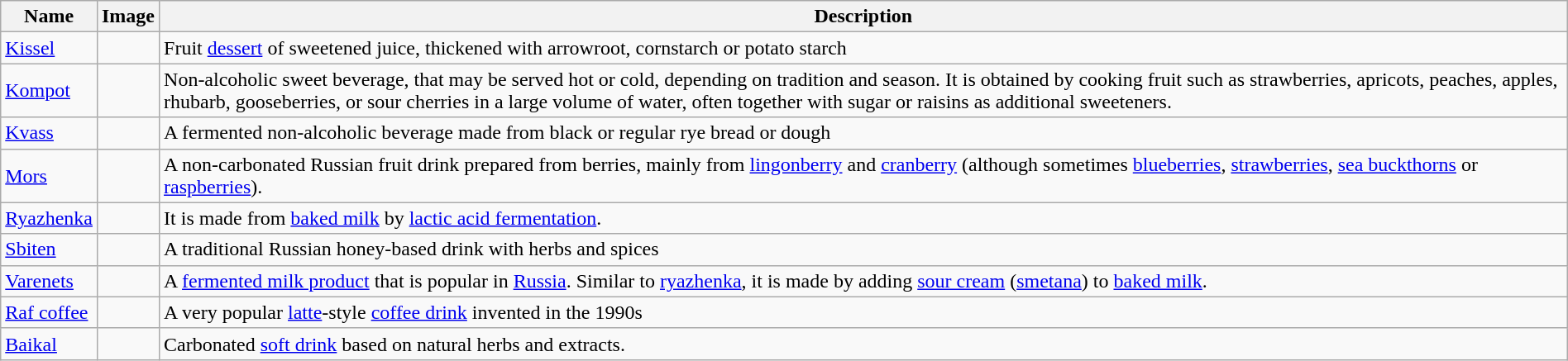<table class="wikitable sortable" style="width:100%;">
<tr>
<th>Name</th>
<th class="unsortable">Image</th>
<th>Description</th>
</tr>
<tr>
<td><a href='#'>Kissel</a></td>
<td></td>
<td>Fruit <a href='#'>dessert</a> of sweetened juice, thickened with arrowroot, cornstarch or potato starch</td>
</tr>
<tr>
<td><a href='#'>Kompot</a></td>
<td></td>
<td>Non-alcoholic sweet beverage, that may be served hot or cold, depending on tradition and season. It is obtained by cooking fruit such as strawberries, apricots, peaches, apples, rhubarb, gooseberries, or sour cherries in a large volume of water, often together with sugar or raisins as additional sweeteners.</td>
</tr>
<tr>
<td><a href='#'>Kvass</a></td>
<td></td>
<td>A fermented non-alcoholic beverage made from black or regular rye bread or dough</td>
</tr>
<tr>
<td><a href='#'>Mors</a></td>
<td></td>
<td>A non-carbonated Russian fruit drink prepared from berries, mainly from <a href='#'>lingonberry</a> and <a href='#'>cranberry</a> (although sometimes <a href='#'>blueberries</a>, <a href='#'>strawberries</a>, <a href='#'>sea buckthorns</a> or <a href='#'>raspberries</a>).</td>
</tr>
<tr>
<td><a href='#'>Ryazhenka</a></td>
<td></td>
<td>It is made from <a href='#'>baked milk</a> by <a href='#'>lactic acid fermentation</a>.</td>
</tr>
<tr>
<td><a href='#'>Sbiten</a></td>
<td></td>
<td>A traditional Russian honey-based drink with herbs and spices</td>
</tr>
<tr>
<td><a href='#'>Varenets</a></td>
<td></td>
<td>A <a href='#'>fermented milk product</a> that is popular in <a href='#'>Russia</a>. Similar to <a href='#'>ryazhenka</a>, it is made by adding <a href='#'>sour cream</a> (<a href='#'>smetana</a>) to <a href='#'>baked milk</a>.</td>
</tr>
<tr>
<td><a href='#'>Raf coffee</a></td>
<td></td>
<td>A very popular <a href='#'>latte</a>-style <a href='#'>coffee drink</a> invented in the 1990s</td>
</tr>
<tr>
<td><a href='#'>Baikal</a></td>
<td></td>
<td>Carbonated <a href='#'>soft drink</a> based on natural herbs and extracts.</td>
</tr>
</table>
